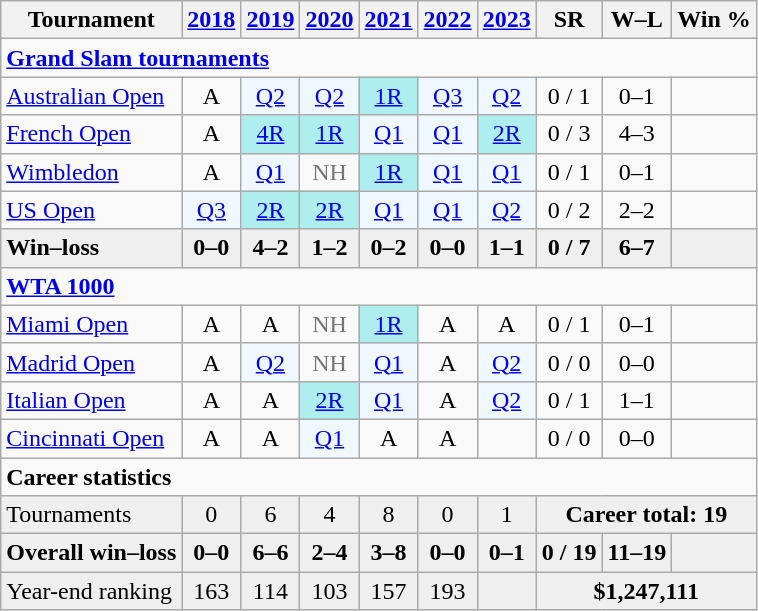<table class=wikitable style=text-align:center>
<tr>
<th>Tournament</th>
<th><a href='#'>2018</a></th>
<th><a href='#'>2019</a></th>
<th><a href='#'>2020</a></th>
<th><a href='#'>2021</a></th>
<th><a href='#'>2022</a></th>
<th><a href='#'>2023</a></th>
<th>SR</th>
<th>W–L</th>
<th>Win %</th>
</tr>
<tr>
<td colspan="10" align="left"><strong><a href='#'>Grand Slam tournaments</a></strong></td>
</tr>
<tr>
<td align=left><a href='#'>Australian Open</a></td>
<td>A</td>
<td bgcolor=f0f8ff><a href='#'>Q2</a></td>
<td bgcolor=f0f8ff><a href='#'>Q2</a></td>
<td bgcolor=afeeee><a href='#'>1R</a></td>
<td bgcolor=f0f8ff><a href='#'>Q3</a></td>
<td bgcolor=f0f8ff><a href='#'>Q2</a></td>
<td>0 / 1</td>
<td>0–1</td>
<td></td>
</tr>
<tr>
<td align=left><a href='#'>French Open</a></td>
<td>A</td>
<td bgcolor=afeeee><a href='#'>4R</a></td>
<td bgcolor=afeeee><a href='#'>1R</a></td>
<td bgcolor=f0f8ff><a href='#'>Q1</a></td>
<td bgcolor=f0f8ff><a href='#'>Q1</a></td>
<td bgcolor=afeeee><a href='#'>2R</a></td>
<td>0 / 3</td>
<td>4–3</td>
<td></td>
</tr>
<tr>
<td align=left><a href='#'>Wimbledon</a></td>
<td>A</td>
<td bgcolor=f0f8ff><a href='#'>Q1</a></td>
<td style=color:#767676>NH</td>
<td bgcolor=afeeee><a href='#'>1R</a></td>
<td bgcolor=f0f8ff><a href='#'>Q1</a></td>
<td bgcolor=f0f8ff><a href='#'>Q1</a></td>
<td>0 / 1</td>
<td>0–1</td>
<td></td>
</tr>
<tr>
<td align=left><a href='#'>US Open</a></td>
<td bgcolor=f0f8ff><a href='#'>Q3</a></td>
<td bgcolor=afeeee><a href='#'>2R</a></td>
<td bgcolor=afeeee><a href='#'>2R</a></td>
<td bgcolor=f0f8ff><a href='#'>Q1</a></td>
<td bgcolor=f0f8ff><a href='#'>Q1</a></td>
<td bgcolor=f0f8ff><a href='#'>Q2</a></td>
<td>0 / 2</td>
<td>2–2</td>
<td></td>
</tr>
<tr style=background:#efefef;font-weight:bold>
<td align=left>Win–loss</td>
<td>0–0</td>
<td>4–2</td>
<td>1–2</td>
<td>0–2</td>
<td>0–0</td>
<td>1–1</td>
<td>0 / 7</td>
<td>6–7</td>
<td></td>
</tr>
<tr>
<td colspan="10" align="left"><strong><a href='#'>WTA 1000</a></strong></td>
</tr>
<tr>
<td align=left><a href='#'>Miami Open</a></td>
<td>A</td>
<td>A</td>
<td style=color:#767676>NH</td>
<td bgcolor=afeeee><a href='#'>1R</a></td>
<td>A</td>
<td>A</td>
<td>0 / 1</td>
<td>0–1</td>
<td></td>
</tr>
<tr>
<td align=left><a href='#'>Madrid Open</a></td>
<td>A</td>
<td bgcolor=f0f8ff><a href='#'>Q2</a></td>
<td style=color:#767676>NH</td>
<td bgcolor=f0f8ff><a href='#'>Q1</a></td>
<td>A</td>
<td bgcolor=f0f8ff><a href='#'>Q2</a></td>
<td>0 / 0</td>
<td>0–0</td>
<td></td>
</tr>
<tr>
<td align=left><a href='#'>Italian Open</a></td>
<td>A</td>
<td>A</td>
<td bgcolor=afeeee><a href='#'>2R</a></td>
<td bgcolor=f0f8ff><a href='#'>Q1</a></td>
<td>A</td>
<td bgcolor=f0f8ff><a href='#'>Q2</a></td>
<td>0 / 1</td>
<td>1–1</td>
<td></td>
</tr>
<tr>
<td align=left><a href='#'>Cincinnati Open</a></td>
<td>A</td>
<td>A</td>
<td bgcolor=f0f8ff><a href='#'>Q1</a></td>
<td>A</td>
<td>A</td>
<td></td>
<td>0 / 0</td>
<td>0–0</td>
<td></td>
</tr>
<tr>
<td colspan="10" align="left"><strong>Career statistics</strong></td>
</tr>
<tr style=background:#efefef>
<td align=left>Tournaments</td>
<td>0</td>
<td>6</td>
<td>4</td>
<td>8</td>
<td>0</td>
<td>1</td>
<td colspan="3"><strong>Career total: 19</strong></td>
</tr>
<tr style="background:#efefef;font-weight:bold">
<td align="left">Overall win–loss</td>
<td>0–0</td>
<td>6–6</td>
<td>2–4</td>
<td>3–8</td>
<td>0–0</td>
<td>0–1</td>
<td>0 / 19</td>
<td>11–19</td>
<td></td>
</tr>
<tr style=background:#efefef>
<td align=left>Year-end ranking</td>
<td>163</td>
<td>114</td>
<td>103</td>
<td>157</td>
<td>193</td>
<td></td>
<td colspan="3"><strong>$1,247,111</strong></td>
</tr>
</table>
